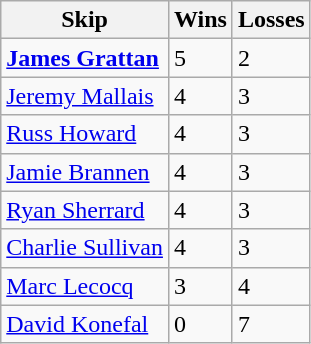<table class="wikitable">
<tr>
<th>Skip</th>
<th>Wins</th>
<th>Losses</th>
</tr>
<tr>
<td><strong><a href='#'>James Grattan</a></strong></td>
<td>5</td>
<td>2</td>
</tr>
<tr>
<td><a href='#'>Jeremy Mallais</a></td>
<td>4</td>
<td>3</td>
</tr>
<tr>
<td><a href='#'>Russ Howard</a></td>
<td>4</td>
<td>3</td>
</tr>
<tr>
<td><a href='#'>Jamie Brannen</a></td>
<td>4</td>
<td>3</td>
</tr>
<tr>
<td><a href='#'>Ryan Sherrard</a></td>
<td>4</td>
<td>3</td>
</tr>
<tr>
<td><a href='#'>Charlie Sullivan</a></td>
<td>4</td>
<td>3</td>
</tr>
<tr>
<td><a href='#'>Marc Lecocq</a></td>
<td>3</td>
<td>4</td>
</tr>
<tr>
<td><a href='#'>David Konefal</a></td>
<td>0</td>
<td>7</td>
</tr>
</table>
